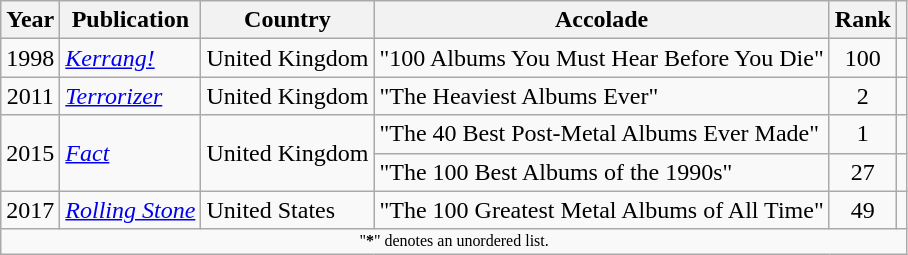<table class="wikitable sortable" style="margin:0em 1em 1em 0pt">
<tr>
<th>Year</th>
<th>Publication</th>
<th>Country</th>
<th>Accolade</th>
<th>Rank</th>
<th class=unsortable></th>
</tr>
<tr>
<td align=center>1998</td>
<td><em><a href='#'>Kerrang!</a></em></td>
<td>United Kingdom</td>
<td>"100 Albums You Must Hear Before You Die"</td>
<td align=center>100</td>
<td></td>
</tr>
<tr>
<td align=center>2011</td>
<td><em><a href='#'>Terrorizer</a></em></td>
<td>United Kingdom</td>
<td>"The Heaviest Albums Ever"</td>
<td align=center>2</td>
<td></td>
</tr>
<tr>
<td rowspan="2" align="center">2015</td>
<td rowspan="2"><em><a href='#'>Fact</a></em></td>
<td rowspan="2">United Kingdom</td>
<td>"The 40 Best Post-Metal Albums Ever Made"</td>
<td align=center>1</td>
<td></td>
</tr>
<tr>
<td>"The 100 Best Albums of the 1990s"</td>
<td align=center>27</td>
<td></td>
</tr>
<tr>
<td align=center>2017</td>
<td><em><a href='#'>Rolling Stone</a></em></td>
<td>United States</td>
<td>"The 100 Greatest Metal Albums of All Time"</td>
<td align=center>49</td>
<td></td>
</tr>
<tr class="sortbottom">
<td colspan=6 style=font-size:8pt; align=center>"<strong>*</strong>" denotes an unordered list.</td>
</tr>
</table>
